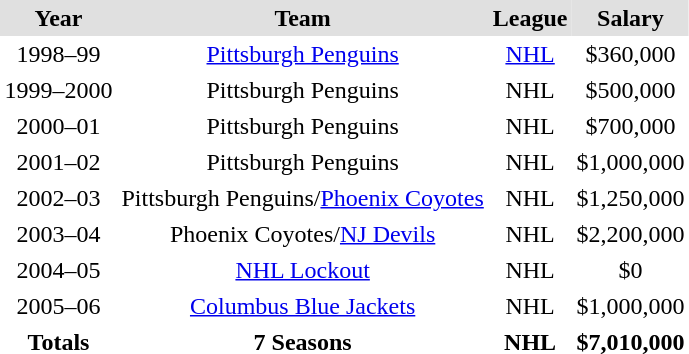<table BORDER="0" CELLPADDING="3" CELLSPACING="0">
<tr ALIGN="center" bgcolor="#e0e0e0">
<th>Year</th>
<th>Team</th>
<th>League</th>
<th>Salary</th>
</tr>
<tr ALIGN="center">
<td>1998–99</td>
<td><a href='#'>Pittsburgh Penguins</a></td>
<td><a href='#'>NHL</a></td>
<td>$360,000</td>
</tr>
<tr ALIGN="center">
<td>1999–2000</td>
<td>Pittsburgh Penguins</td>
<td>NHL</td>
<td>$500,000</td>
</tr>
<tr ALIGN="center">
<td>2000–01</td>
<td>Pittsburgh Penguins</td>
<td>NHL</td>
<td>$700,000</td>
</tr>
<tr ALIGN="center">
<td>2001–02</td>
<td>Pittsburgh Penguins</td>
<td>NHL</td>
<td>$1,000,000</td>
</tr>
<tr ALIGN="center">
<td>2002–03</td>
<td>Pittsburgh Penguins/<a href='#'>Phoenix Coyotes</a></td>
<td>NHL</td>
<td>$1,250,000</td>
</tr>
<tr ALIGN="center">
<td>2003–04</td>
<td>Phoenix Coyotes/<a href='#'>NJ Devils</a></td>
<td>NHL</td>
<td>$2,200,000</td>
</tr>
<tr ALIGN="center">
<td>2004–05</td>
<td><a href='#'>NHL Lockout</a></td>
<td>NHL</td>
<td>$0</td>
</tr>
<tr ALIGN="center">
<td>2005–06</td>
<td><a href='#'>Columbus Blue Jackets</a></td>
<td>NHL</td>
<td>$1,000,000</td>
</tr>
<tr ALIGN="center">
<th>Totals</th>
<th>7 Seasons</th>
<th>NHL</th>
<th>$7,010,000</th>
</tr>
</table>
